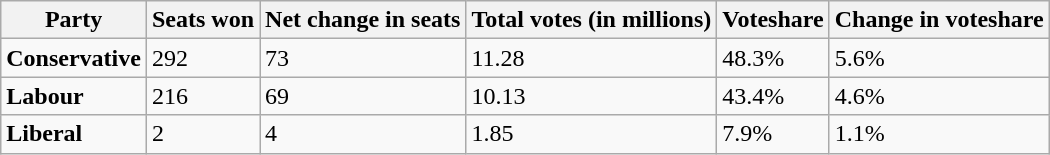<table class="wikitable">
<tr>
<th>Party</th>
<th>Seats won</th>
<th>Net change in seats</th>
<th>Total votes (in millions)</th>
<th>Voteshare</th>
<th>Change in voteshare</th>
</tr>
<tr>
<td><strong>Conservative</strong></td>
<td>292</td>
<td>73</td>
<td>11.28</td>
<td>48.3%</td>
<td>5.6%</td>
</tr>
<tr>
<td><strong>Labour</strong></td>
<td>216</td>
<td>69</td>
<td>10.13</td>
<td>43.4%</td>
<td>4.6%</td>
</tr>
<tr>
<td><strong>Liberal</strong></td>
<td>2</td>
<td>4</td>
<td>1.85</td>
<td>7.9%</td>
<td>1.1%</td>
</tr>
</table>
